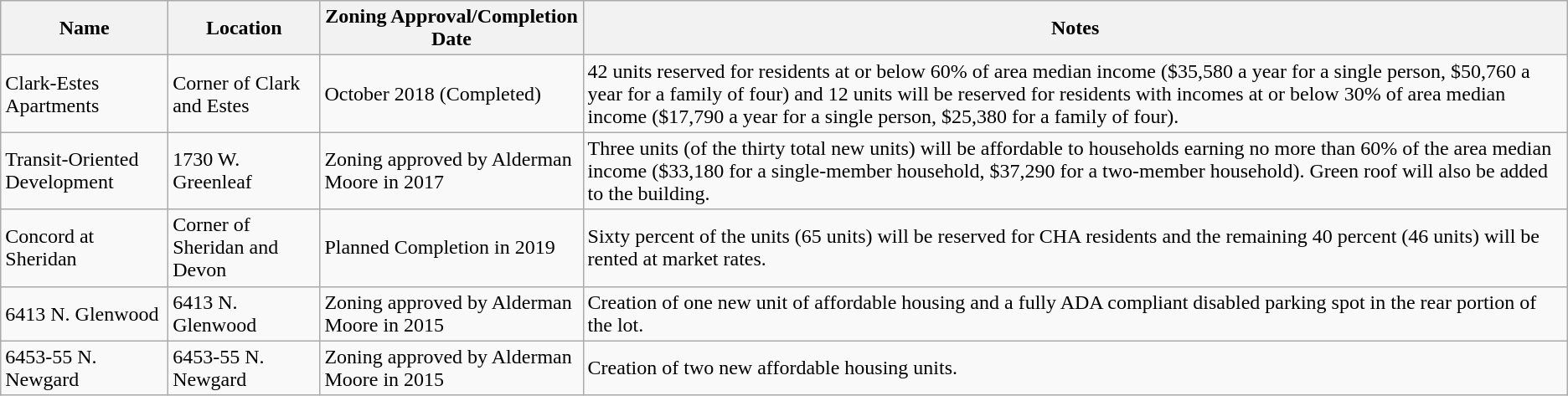<table class="wikitable">
<tr>
<th>Name</th>
<th>Location</th>
<th>Zoning Approval/Completion Date</th>
<th>Notes</th>
</tr>
<tr>
<td>Clark-Estes Apartments</td>
<td>Corner of Clark and Estes</td>
<td>October 2018 (Completed)</td>
<td>42 units reserved for residents at or below 60% of area median income ($35,580 a year for a single person, $50,760 a year for a family of four) and 12 units will be reserved for residents with incomes at or below 30% of area median income ($17,790 a year for a single person, $25,380 for a family of four).</td>
</tr>
<tr>
<td>Transit-Oriented Development</td>
<td>1730 W. Greenleaf</td>
<td>Zoning approved by Alderman Moore in 2017</td>
<td>Three units (of the thirty total new units) will be affordable to households earning no more than 60% of the area median income ($33,180 for a single-member household, $37,290 for a two-member household). Green roof will also be added to the building.</td>
</tr>
<tr>
<td>Concord at Sheridan</td>
<td>Corner of Sheridan and Devon</td>
<td>Planned Completion in 2019</td>
<td>Sixty percent of the units (65 units) will be reserved for CHA residents and the remaining 40 percent (46 units) will be rented at market rates.</td>
</tr>
<tr>
<td>6413 N. Glenwood</td>
<td>6413 N. Glenwood</td>
<td>Zoning approved by Alderman Moore in 2015</td>
<td>Creation of one new unit of affordable housing and a fully ADA compliant disabled parking spot in the rear portion of the lot.</td>
</tr>
<tr>
<td>6453-55 N. Newgard</td>
<td>6453-55 N. Newgard</td>
<td>Zoning approved by Alderman Moore in 2015</td>
<td>Creation of two new affordable housing units.</td>
</tr>
</table>
